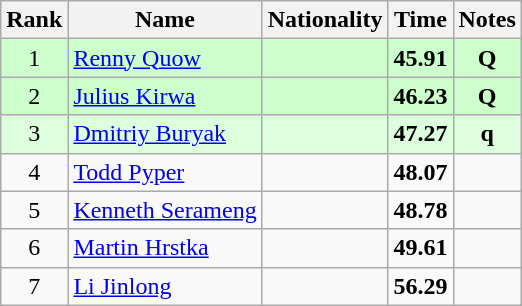<table class="wikitable sortable" style="text-align:center">
<tr>
<th>Rank</th>
<th>Name</th>
<th>Nationality</th>
<th>Time</th>
<th>Notes</th>
</tr>
<tr bgcolor=ccffcc>
<td>1</td>
<td align=left><a href='#'>Renny Quow</a></td>
<td align=left></td>
<td><strong>45.91</strong></td>
<td><strong>Q</strong></td>
</tr>
<tr bgcolor=ccffcc>
<td>2</td>
<td align=left><a href='#'>Julius Kirwa</a></td>
<td align=left></td>
<td><strong>46.23</strong></td>
<td><strong>Q</strong></td>
</tr>
<tr bgcolor=ddffdd>
<td>3</td>
<td align=left><a href='#'>Dmitriy Buryak</a></td>
<td align=left></td>
<td><strong>47.27</strong></td>
<td><strong>q</strong></td>
</tr>
<tr>
<td>4</td>
<td align=left><a href='#'>Todd Pyper</a></td>
<td align=left></td>
<td><strong>48.07</strong></td>
<td></td>
</tr>
<tr>
<td>5</td>
<td align=left><a href='#'>Kenneth Serameng</a></td>
<td align=left></td>
<td><strong>48.78</strong></td>
<td></td>
</tr>
<tr>
<td>6</td>
<td align=left><a href='#'>Martin Hrstka</a></td>
<td align=left></td>
<td><strong>49.61</strong></td>
<td></td>
</tr>
<tr>
<td>7</td>
<td align=left><a href='#'>Li Jinlong</a></td>
<td align=left></td>
<td><strong>56.29</strong></td>
<td></td>
</tr>
</table>
